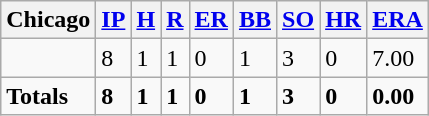<table class="wikitable sortable">
<tr>
<th>Chicago</th>
<th><a href='#'>IP</a></th>
<th><a href='#'>H</a></th>
<th><a href='#'>R</a></th>
<th><a href='#'>ER</a></th>
<th><a href='#'>BB</a></th>
<th><a href='#'>SO</a></th>
<th><a href='#'>HR</a></th>
<th><a href='#'>ERA</a></th>
</tr>
<tr>
<td></td>
<td>8</td>
<td>1</td>
<td>1</td>
<td>0</td>
<td>1</td>
<td>3</td>
<td>0</td>
<td>7.00</td>
</tr>
<tr class="sortbottom">
<td><strong>Totals</strong></td>
<td><strong>8</strong></td>
<td><strong>1</strong></td>
<td><strong>1</strong></td>
<td><strong>0</strong></td>
<td><strong>1</strong></td>
<td><strong>3</strong></td>
<td><strong>0</strong></td>
<td><strong>0.00</strong></td>
</tr>
</table>
